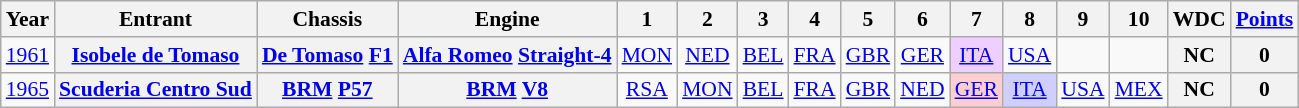<table class="wikitable" style="text-align:center; font-size:90%">
<tr>
<th>Year</th>
<th>Entrant</th>
<th>Chassis</th>
<th>Engine</th>
<th>1</th>
<th>2</th>
<th>3</th>
<th>4</th>
<th>5</th>
<th>6</th>
<th>7</th>
<th>8</th>
<th>9</th>
<th>10</th>
<th>WDC</th>
<th><a href='#'>Points</a></th>
</tr>
<tr>
<td><a href='#'>1961</a></td>
<th><a href='#'>Isobele de Tomaso</a></th>
<th><a href='#'>De Tomaso</a> <a href='#'>F1</a></th>
<th><a href='#'>Alfa Romeo</a> <a href='#'>Straight-4</a></th>
<td><a href='#'>MON</a></td>
<td><a href='#'>NED</a></td>
<td><a href='#'>BEL</a></td>
<td><a href='#'>FRA</a></td>
<td><a href='#'>GBR</a></td>
<td><a href='#'>GER</a></td>
<td style="background:#EFCFFF;"><a href='#'>ITA</a><br></td>
<td><a href='#'>USA</a></td>
<td></td>
<td></td>
<th>NC</th>
<th>0</th>
</tr>
<tr>
<td><a href='#'>1965</a></td>
<th><a href='#'>Scuderia Centro Sud</a></th>
<th><a href='#'>BRM</a> <a href='#'>P57</a></th>
<th><a href='#'>BRM</a> <a href='#'>V8</a></th>
<td><a href='#'>RSA</a></td>
<td><a href='#'>MON</a></td>
<td><a href='#'>BEL</a></td>
<td><a href='#'>FRA</a></td>
<td><a href='#'>GBR</a></td>
<td><a href='#'>NED</a></td>
<td style="background:#FFCFCF;"><a href='#'>GER</a><br></td>
<td style="background:#CFCFFF;"><a href='#'>ITA</a><br></td>
<td><a href='#'>USA</a></td>
<td><a href='#'>MEX</a></td>
<th>NC</th>
<th>0</th>
</tr>
</table>
